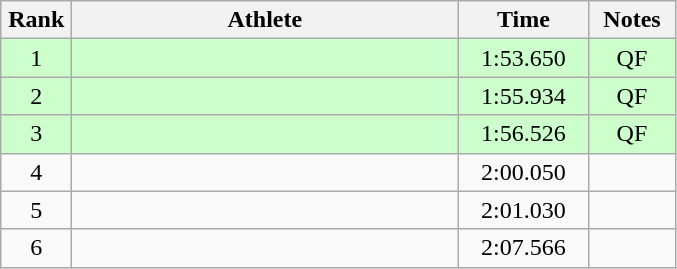<table class=wikitable style="text-align:center">
<tr>
<th width=40>Rank</th>
<th width=250>Athlete</th>
<th width=80>Time</th>
<th width=50>Notes</th>
</tr>
<tr bgcolor="ccffcc">
<td>1</td>
<td align=left></td>
<td>1:53.650</td>
<td>QF</td>
</tr>
<tr bgcolor="ccffcc">
<td>2</td>
<td align=left></td>
<td>1:55.934</td>
<td>QF</td>
</tr>
<tr bgcolor="ccffcc">
<td>3</td>
<td align=left></td>
<td>1:56.526</td>
<td>QF</td>
</tr>
<tr>
<td>4</td>
<td align=left></td>
<td>2:00.050</td>
<td></td>
</tr>
<tr>
<td>5</td>
<td align=left></td>
<td>2:01.030</td>
<td></td>
</tr>
<tr>
<td>6</td>
<td align=left></td>
<td>2:07.566</td>
<td></td>
</tr>
</table>
